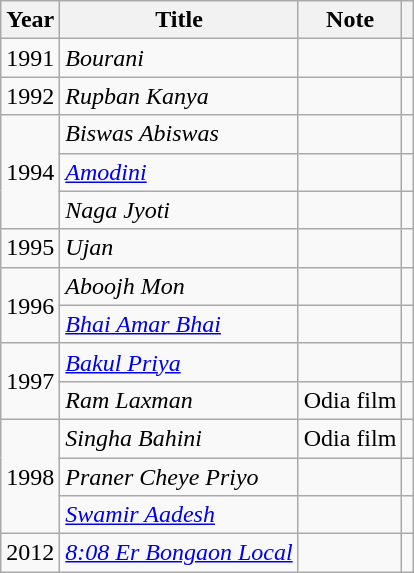<table class="wikitable">
<tr>
<th>Year</th>
<th>Title</th>
<th>Note</th>
<th></th>
</tr>
<tr>
<td>1991</td>
<td><em>Bourani</em></td>
<td></td>
<td></td>
</tr>
<tr>
<td>1992</td>
<td><em>Rupban Kanya</em></td>
<td></td>
<td></td>
</tr>
<tr>
<td rowspan="3">1994</td>
<td><em>Biswas Abiswas</em></td>
<td></td>
<td></td>
</tr>
<tr>
<td><em><a href='#'>Amodini</a></em></td>
<td></td>
<td></td>
</tr>
<tr>
<td><em>Naga Jyoti</em></td>
<td></td>
<td></td>
</tr>
<tr>
<td>1995</td>
<td><em>Ujan</em></td>
<td></td>
<td></td>
</tr>
<tr>
<td rowspan="2">1996</td>
<td><em>Aboojh Mon</em></td>
<td></td>
<td></td>
</tr>
<tr>
<td><em><a href='#'>Bhai Amar Bhai</a></em></td>
<td></td>
<td></td>
</tr>
<tr>
<td rowspan="2">1997</td>
<td><em><a href='#'>Bakul Priya</a></em></td>
<td></td>
<td></td>
</tr>
<tr>
<td><em>Ram Laxman</em></td>
<td>Odia film</td>
<td></td>
</tr>
<tr>
<td rowspan="3">1998</td>
<td><em>Singha Bahini</em></td>
<td>Odia film</td>
<td></td>
</tr>
<tr>
<td><em>Praner Cheye Priyo</em></td>
<td></td>
<td></td>
</tr>
<tr>
<td><em><a href='#'>Swamir Aadesh</a></em></td>
<td></td>
<td></td>
</tr>
<tr>
<td>2012</td>
<td><em><a href='#'>8:08 Er Bongaon Local</a></em></td>
<td></td>
<td></td>
</tr>
</table>
